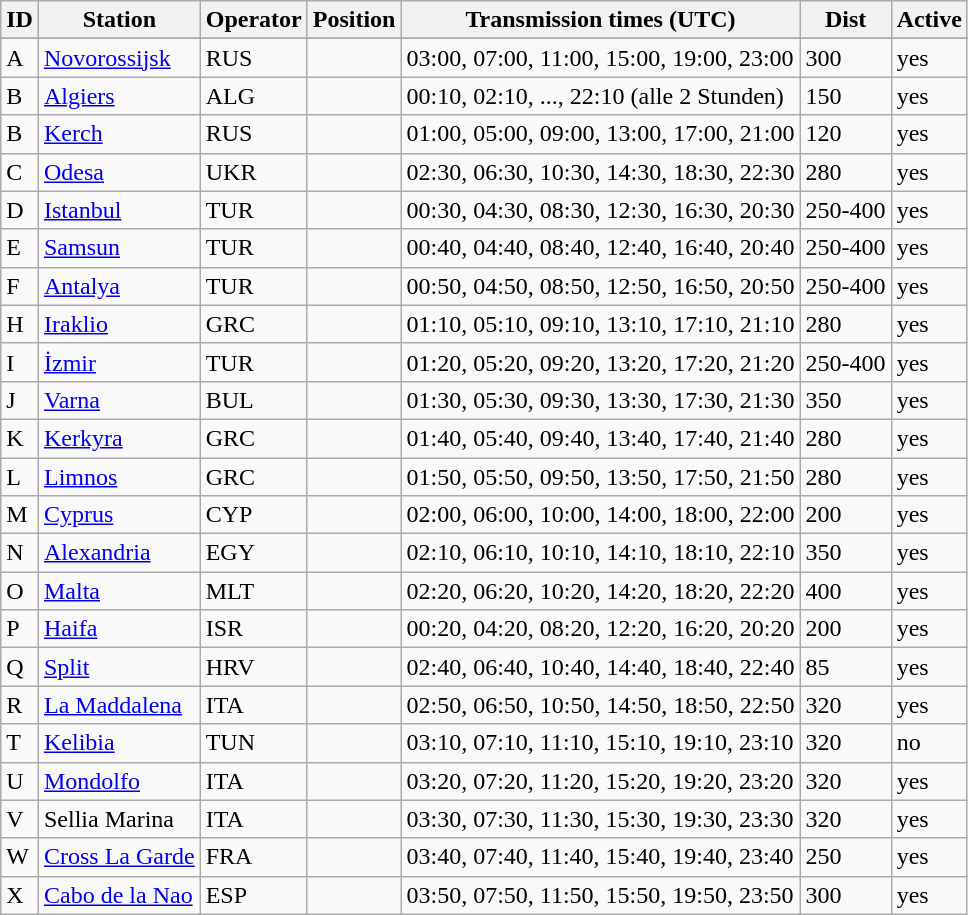<table class="wikitable sortable">
<tr class="hintergrundfarbe5">
<th>ID</th>
<th>Station</th>
<th>Operator</th>
<th>Position</th>
<th class="unsortable">Transmission times (UTC)</th>
<th>Dist</th>
<th>Active</th>
</tr>
<tr>
</tr>
<tr>
<td>A</td>
<td><a href='#'>Novorossijsk</a></td>
<td>RUS</td>
<td></td>
<td>03:00, 07:00, 11:00, 15:00, 19:00, 23:00</td>
<td>300</td>
<td>yes</td>
</tr>
<tr>
<td>B</td>
<td><a href='#'>Algiers</a></td>
<td>ALG</td>
<td></td>
<td>00:10, 02:10, ..., 22:10 (alle 2 Stunden)</td>
<td>150</td>
<td>yes</td>
</tr>
<tr>
<td>B</td>
<td><a href='#'>Kerch</a></td>
<td>RUS</td>
<td></td>
<td>01:00, 05:00, 09:00, 13:00, 17:00, 21:00</td>
<td>120</td>
<td>yes</td>
</tr>
<tr>
<td>C</td>
<td><a href='#'>Odesa</a></td>
<td>UKR</td>
<td></td>
<td>02:30, 06:30, 10:30, 14:30, 18:30, 22:30</td>
<td>280</td>
<td>yes</td>
</tr>
<tr>
<td>D</td>
<td><a href='#'>Istanbul</a></td>
<td>TUR</td>
<td></td>
<td>00:30, 04:30, 08:30, 12:30, 16:30, 20:30</td>
<td>250-400</td>
<td>yes</td>
</tr>
<tr>
<td>E</td>
<td><a href='#'>Samsun</a></td>
<td>TUR</td>
<td></td>
<td>00:40, 04:40, 08:40, 12:40, 16:40, 20:40</td>
<td>250-400</td>
<td>yes</td>
</tr>
<tr>
<td>F</td>
<td><a href='#'>Antalya</a></td>
<td>TUR</td>
<td></td>
<td>00:50, 04:50, 08:50, 12:50, 16:50, 20:50</td>
<td>250-400</td>
<td>yes</td>
</tr>
<tr>
<td>H</td>
<td><a href='#'>Iraklio</a></td>
<td>GRC</td>
<td></td>
<td>01:10, 05:10, 09:10, 13:10, 17:10, 21:10</td>
<td>280</td>
<td>yes</td>
</tr>
<tr>
<td>I</td>
<td><a href='#'>İzmir</a></td>
<td>TUR</td>
<td></td>
<td>01:20, 05:20, 09:20, 13:20, 17:20, 21:20</td>
<td>250-400</td>
<td>yes</td>
</tr>
<tr>
<td>J</td>
<td><a href='#'>Varna</a></td>
<td>BUL</td>
<td></td>
<td>01:30, 05:30, 09:30, 13:30, 17:30, 21:30</td>
<td>350</td>
<td>yes</td>
</tr>
<tr>
<td>K</td>
<td><a href='#'>Kerkyra</a></td>
<td>GRC</td>
<td></td>
<td>01:40, 05:40, 09:40, 13:40, 17:40, 21:40</td>
<td>280</td>
<td>yes</td>
</tr>
<tr>
<td>L</td>
<td><a href='#'>Limnos</a></td>
<td>GRC</td>
<td></td>
<td>01:50, 05:50, 09:50, 13:50, 17:50, 21:50</td>
<td>280</td>
<td>yes</td>
</tr>
<tr>
<td>M</td>
<td><a href='#'>Cyprus</a></td>
<td>CYP</td>
<td></td>
<td>02:00, 06:00, 10:00, 14:00, 18:00, 22:00</td>
<td>200</td>
<td>yes</td>
</tr>
<tr>
<td>N</td>
<td><a href='#'>Alexandria</a></td>
<td>EGY</td>
<td></td>
<td>02:10, 06:10, 10:10, 14:10, 18:10, 22:10</td>
<td>350</td>
<td>yes</td>
</tr>
<tr>
<td>O</td>
<td><a href='#'>Malta</a></td>
<td>MLT</td>
<td></td>
<td>02:20, 06:20, 10:20, 14:20, 18:20, 22:20</td>
<td>400</td>
<td>yes</td>
</tr>
<tr>
<td>P</td>
<td><a href='#'>Haifa</a></td>
<td>ISR</td>
<td></td>
<td>00:20, 04:20, 08:20, 12:20, 16:20, 20:20</td>
<td>200</td>
<td>yes</td>
</tr>
<tr>
<td>Q</td>
<td><a href='#'>Split</a></td>
<td>HRV</td>
<td></td>
<td>02:40, 06:40, 10:40, 14:40, 18:40, 22:40</td>
<td>85</td>
<td>yes</td>
</tr>
<tr>
<td>R</td>
<td><a href='#'>La Maddalena</a></td>
<td>ITA</td>
<td></td>
<td>02:50, 06:50, 10:50, 14:50, 18:50, 22:50</td>
<td>320</td>
<td>yes</td>
</tr>
<tr>
<td>T</td>
<td><a href='#'>Kelibia</a></td>
<td>TUN</td>
<td></td>
<td>03:10, 07:10, 11:10, 15:10, 19:10, 23:10</td>
<td>320</td>
<td>no</td>
</tr>
<tr>
<td>U</td>
<td><a href='#'>Mondolfo</a></td>
<td>ITA</td>
<td></td>
<td>03:20, 07:20, 11:20, 15:20, 19:20, 23:20</td>
<td>320</td>
<td>yes</td>
</tr>
<tr>
<td>V</td>
<td>Sellia Marina</td>
<td>ITA</td>
<td></td>
<td>03:30, 07:30, 11:30, 15:30, 19:30, 23:30</td>
<td>320</td>
<td>yes</td>
</tr>
<tr>
<td>W</td>
<td><a href='#'>Cross La Garde</a></td>
<td>FRA</td>
<td></td>
<td>03:40, 07:40, 11:40, 15:40, 19:40, 23:40</td>
<td>250</td>
<td>yes</td>
</tr>
<tr>
<td>X</td>
<td><a href='#'>Cabo de la Nao</a></td>
<td>ESP</td>
<td></td>
<td>03:50, 07:50, 11:50, 15:50, 19:50, 23:50</td>
<td>300</td>
<td>yes</td>
</tr>
</table>
